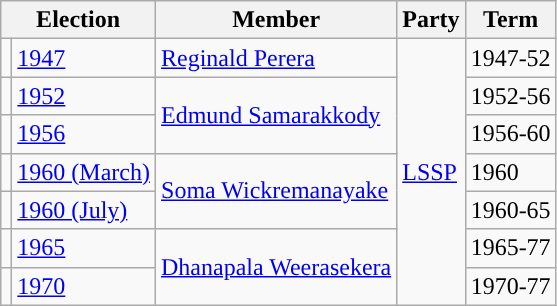<table class="wikitable">
<tr>
<th colspan="2">Election</th>
<th>Member</th>
<th>Party</th>
<th>Term</th>
</tr>
<tr>
<td style="background-color: "></td>
<td><a href='#'>1947</a></td>
<td><a href='#'>Reginald Perera</a></td>
<td rowspan=7><a href='#'>LSSP</a></td>
<td>1947-52</td>
</tr>
<tr>
<td style="background-color: "></td>
<td><a href='#'>1952</a></td>
<td rowspan=2><a href='#'>Edmund Samarakkody</a></td>
<td>1952-56</td>
</tr>
<tr>
<td style="background-color: "></td>
<td><a href='#'>1956</a></td>
<td>1956-60</td>
</tr>
<tr>
<td style="background-color: "></td>
<td><a href='#'>1960 (March)</a></td>
<td rowspan=2><a href='#'>Soma Wickremanayake</a></td>
<td>1960</td>
</tr>
<tr>
<td style="background-color: "></td>
<td><a href='#'>1960 (July)</a></td>
<td>1960-65</td>
</tr>
<tr>
<td style="background-color: "></td>
<td><a href='#'>1965</a></td>
<td rowspan=2><a href='#'>Dhanapala Weerasekera</a></td>
<td>1965-77</td>
</tr>
<tr>
<td style="background-color: "></td>
<td><a href='#'>1970</a></td>
<td>1970-77</td>
</tr>
</table>
